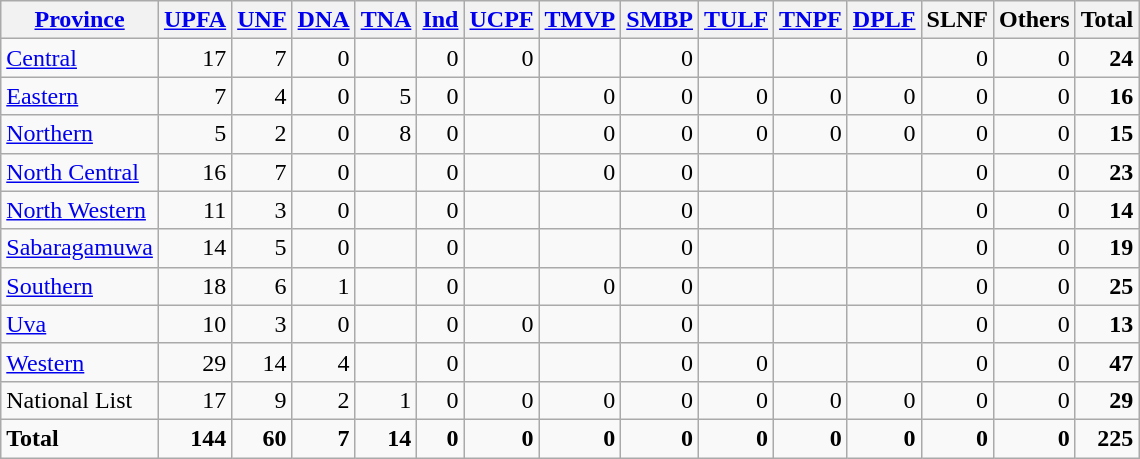<table class="wikitable sortable" border="1" style="text-align:right;">
<tr>
<th><a href='#'>Province</a><br></th>
<th><a href='#'>UPFA</a><br></th>
<th><a href='#'>UNF</a><br></th>
<th><a href='#'>DNA</a><br></th>
<th><a href='#'>TNA</a><br></th>
<th><a href='#'>Ind</a><br></th>
<th><a href='#'>UCPF</a><br></th>
<th><a href='#'>TMVP</a><br></th>
<th><a href='#'>SMBP</a><br></th>
<th><a href='#'>TULF</a><br></th>
<th><a href='#'>TNPF</a><br></th>
<th><a href='#'>DPLF</a><br></th>
<th>SLNF<br></th>
<th>Others<br></th>
<th>Total<br></th>
</tr>
<tr>
<td align=left><a href='#'>Central</a></td>
<td>17</td>
<td>7</td>
<td>0</td>
<td></td>
<td>0</td>
<td>0</td>
<td></td>
<td>0</td>
<td></td>
<td></td>
<td></td>
<td>0</td>
<td>0</td>
<td><strong>24</strong></td>
</tr>
<tr>
<td align=left><a href='#'>Eastern</a></td>
<td>7</td>
<td>4</td>
<td>0</td>
<td>5</td>
<td>0</td>
<td></td>
<td>0</td>
<td>0</td>
<td>0</td>
<td>0</td>
<td>0</td>
<td>0</td>
<td>0</td>
<td><strong>16</strong></td>
</tr>
<tr>
<td align=left><a href='#'>Northern</a></td>
<td>5</td>
<td>2</td>
<td>0</td>
<td>8</td>
<td>0</td>
<td></td>
<td>0</td>
<td>0</td>
<td>0</td>
<td>0</td>
<td>0</td>
<td>0</td>
<td>0</td>
<td><strong>15</strong></td>
</tr>
<tr>
<td align=left><a href='#'>North Central</a></td>
<td>16</td>
<td>7</td>
<td>0</td>
<td></td>
<td>0</td>
<td></td>
<td>0</td>
<td>0</td>
<td></td>
<td></td>
<td></td>
<td>0</td>
<td>0</td>
<td><strong>23</strong></td>
</tr>
<tr>
<td align=left><a href='#'>North Western</a></td>
<td>11</td>
<td>3</td>
<td>0</td>
<td></td>
<td>0</td>
<td></td>
<td></td>
<td>0</td>
<td></td>
<td></td>
<td></td>
<td>0</td>
<td>0</td>
<td><strong>14</strong></td>
</tr>
<tr>
<td align=left><a href='#'>Sabaragamuwa</a></td>
<td>14</td>
<td>5</td>
<td>0</td>
<td></td>
<td>0</td>
<td></td>
<td></td>
<td>0</td>
<td></td>
<td></td>
<td></td>
<td>0</td>
<td>0</td>
<td><strong>19</strong></td>
</tr>
<tr>
<td align=left><a href='#'>Southern</a></td>
<td>18</td>
<td>6</td>
<td>1</td>
<td></td>
<td>0</td>
<td></td>
<td>0</td>
<td>0</td>
<td></td>
<td></td>
<td></td>
<td>0</td>
<td>0</td>
<td><strong>25</strong></td>
</tr>
<tr>
<td align=left><a href='#'>Uva</a></td>
<td>10</td>
<td>3</td>
<td>0</td>
<td></td>
<td>0</td>
<td>0</td>
<td></td>
<td>0</td>
<td></td>
<td></td>
<td></td>
<td>0</td>
<td>0</td>
<td><strong>13</strong></td>
</tr>
<tr>
<td align=left><a href='#'>Western</a></td>
<td>29</td>
<td>14</td>
<td>4</td>
<td></td>
<td>0</td>
<td></td>
<td></td>
<td>0</td>
<td>0</td>
<td></td>
<td></td>
<td>0</td>
<td>0</td>
<td><strong>47</strong></td>
</tr>
<tr>
<td align=left>National List</td>
<td>17</td>
<td>9</td>
<td>2</td>
<td>1</td>
<td>0</td>
<td>0</td>
<td>0</td>
<td>0</td>
<td>0</td>
<td>0</td>
<td>0</td>
<td>0</td>
<td>0</td>
<td><strong>29</strong></td>
</tr>
<tr class="sortbottom">
<td align=left><strong>Total</strong></td>
<td><strong>144</strong></td>
<td><strong>60</strong></td>
<td><strong>7</strong></td>
<td><strong>14</strong></td>
<td><strong>0</strong></td>
<td><strong>0</strong></td>
<td><strong>0</strong></td>
<td><strong>0</strong></td>
<td><strong>0</strong></td>
<td><strong>0</strong></td>
<td><strong>0</strong></td>
<td><strong>0</strong></td>
<td><strong>0</strong></td>
<td><strong>225</strong></td>
</tr>
</table>
